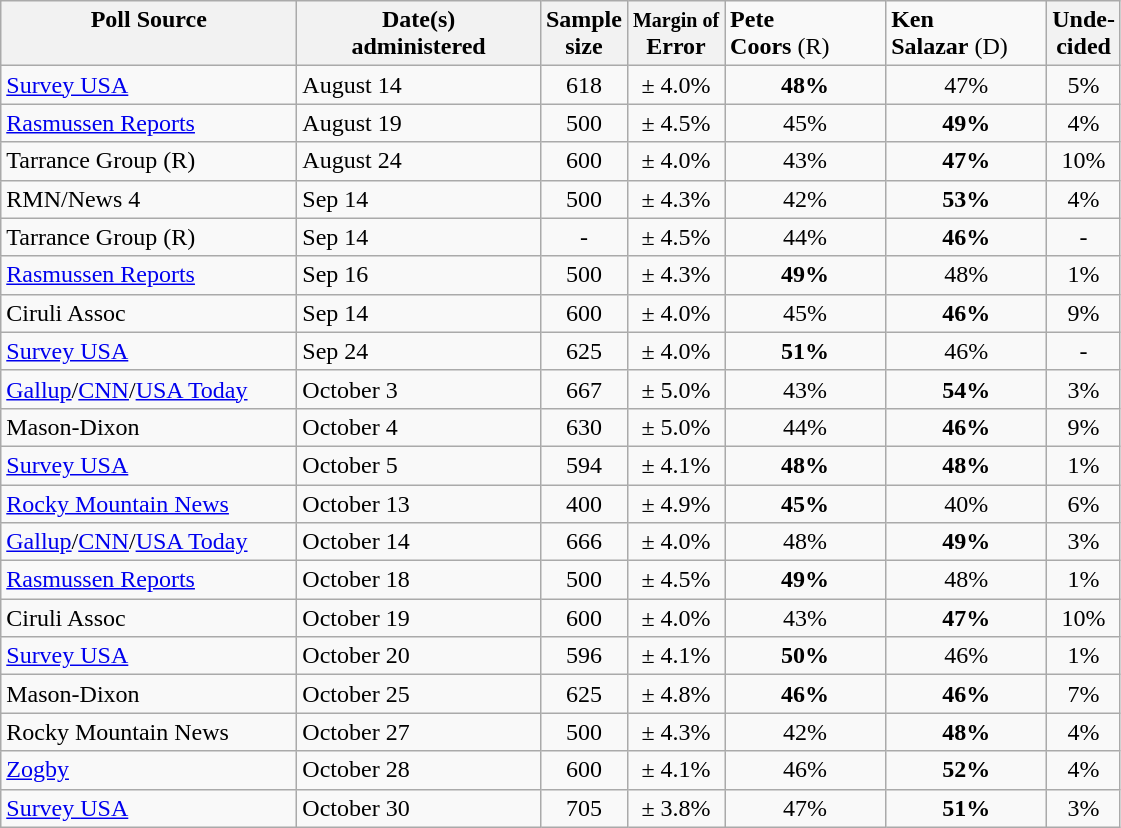<table class="wikitable" style="text-align:center">
<tr valign=top>
<th width=190px>Poll Source</th>
<th width=155px>Date(s)<br> administered</th>
<th>Sample<br>size</th>
<th><small>Margin of</small><br>Error</th>
<td width=100px align=left><strong>Pete<br> Coors</strong> (R)</td>
<td width=100px align=left><strong>Ken<br> Salazar</strong> (D)</td>
<th>Unde-<br>cided</th>
</tr>
<tr>
<td align=left><a href='#'>Survey USA</a></td>
<td align=left>August 14</td>
<td>618</td>
<td>± 4.0%</td>
<td align=center ><strong>48%</strong></td>
<td align= center>47%</td>
<td>5%</td>
</tr>
<tr>
<td align=left><a href='#'>Rasmussen Reports</a></td>
<td align=left>August 19</td>
<td>500</td>
<td>± 4.5%</td>
<td align= center>45%</td>
<td align=center ><strong>49%</strong></td>
<td>4%</td>
</tr>
<tr>
<td align=left>Tarrance Group (R)</td>
<td align=left>August 24</td>
<td>600</td>
<td>± 4.0%</td>
<td align= center>43%</td>
<td align=center ><strong>47%</strong></td>
<td>10%</td>
</tr>
<tr>
<td align=left>RMN/News 4</td>
<td align=left>Sep 14</td>
<td>500</td>
<td>± 4.3%</td>
<td align= center>42%</td>
<td align=center ><strong>53%</strong></td>
<td>4%</td>
</tr>
<tr>
<td align=left>Tarrance Group (R)</td>
<td align=left>Sep 14</td>
<td>-</td>
<td>± 4.5%</td>
<td align= center>44%</td>
<td align=center ><strong>46%</strong></td>
<td>-</td>
</tr>
<tr>
<td align=left><a href='#'>Rasmussen Reports</a></td>
<td align=left>Sep 16</td>
<td>500</td>
<td>± 4.3%</td>
<td align=center ><strong>49%</strong></td>
<td align= center>48%</td>
<td>1%</td>
</tr>
<tr>
<td align=left>Ciruli Assoc</td>
<td align=left>Sep 14</td>
<td>600</td>
<td>± 4.0%</td>
<td align= center>45%</td>
<td align=center ><strong>46%</strong></td>
<td>9%</td>
</tr>
<tr>
<td align=left><a href='#'>Survey USA</a></td>
<td align=left>Sep 24</td>
<td>625</td>
<td>± 4.0%</td>
<td align=center ><strong>51%</strong></td>
<td align= center>46%</td>
<td>-</td>
</tr>
<tr>
<td align=left><a href='#'>Gallup</a>/<a href='#'>CNN</a>/<a href='#'>USA Today</a></td>
<td align=left>October 3</td>
<td>667</td>
<td>± 5.0%</td>
<td align=center>43%</td>
<td align=center ><strong>54%</strong></td>
<td>3%</td>
</tr>
<tr>
<td align=left>Mason-Dixon</td>
<td align=left>October 4</td>
<td>630</td>
<td>± 5.0%</td>
<td align=center>44%</td>
<td align=center ><strong>46%</strong></td>
<td>9%</td>
</tr>
<tr>
<td align=left><a href='#'>Survey USA</a></td>
<td align=left>October 5</td>
<td>594</td>
<td>± 4.1%</td>
<td align= center><strong>48%</strong></td>
<td align= center><strong>48%</strong></td>
<td>1%</td>
</tr>
<tr>
<td align=left><a href='#'>Rocky Mountain News</a></td>
<td align=left>October 13</td>
<td>400</td>
<td>± 4.9%</td>
<td align=center ><strong>45%</strong></td>
<td align= center>40%</td>
<td>6%</td>
</tr>
<tr>
<td align=left><a href='#'>Gallup</a>/<a href='#'>CNN</a>/<a href='#'>USA Today</a></td>
<td align=left>October 14</td>
<td>666</td>
<td>± 4.0%</td>
<td align=center>48%</td>
<td align=center ><strong>49%</strong></td>
<td>3%</td>
</tr>
<tr>
<td align=left><a href='#'>Rasmussen Reports</a></td>
<td align=left>October 18</td>
<td>500</td>
<td>± 4.5%</td>
<td align=center ><strong>49%</strong></td>
<td align= center>48%</td>
<td>1%</td>
</tr>
<tr>
<td align=left>Ciruli Assoc</td>
<td align=left>October 19</td>
<td>600</td>
<td>± 4.0%</td>
<td align= center>43%</td>
<td align=center ><strong>47%</strong></td>
<td>10%</td>
</tr>
<tr>
<td align=left><a href='#'>Survey USA</a></td>
<td align=left>October 20</td>
<td>596</td>
<td>± 4.1%</td>
<td align=center ><strong>50%</strong></td>
<td align= center>46%</td>
<td>1%</td>
</tr>
<tr>
<td align=left>Mason-Dixon</td>
<td align=left>October 25</td>
<td>625</td>
<td>± 4.8%</td>
<td align= center><strong>46%</strong></td>
<td align= center><strong>46%</strong></td>
<td>7%</td>
</tr>
<tr>
<td align=left>Rocky Mountain News</td>
<td align=left>October 27</td>
<td>500</td>
<td>± 4.3%</td>
<td align= center>42%</td>
<td align=center ><strong>48%</strong></td>
<td>4%</td>
</tr>
<tr>
<td align=left><a href='#'>Zogby</a></td>
<td align=left>October 28</td>
<td>600</td>
<td>± 4.1%</td>
<td align= center>46%</td>
<td align=center ><strong>52%</strong></td>
<td>4%</td>
</tr>
<tr>
<td align=left><a href='#'>Survey USA</a></td>
<td align=left>October 30</td>
<td>705</td>
<td>± 3.8%</td>
<td align= center>47%</td>
<td align=center ><strong>51%</strong></td>
<td>3%</td>
</tr>
</table>
